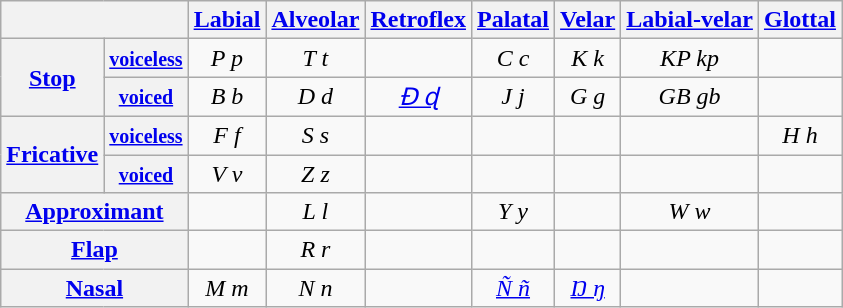<table class="wikitable" style=text-align:center>
<tr>
<th colspan="2"></th>
<th><a href='#'>Labial</a></th>
<th><a href='#'>Alveolar</a></th>
<th><a href='#'>Retroflex</a></th>
<th><a href='#'>Palatal</a></th>
<th><a href='#'>Velar</a></th>
<th><a href='#'>Labial-velar</a></th>
<th><a href='#'>Glottal</a></th>
</tr>
<tr>
<th rowspan="2"><a href='#'>Stop</a></th>
<th><small><a href='#'>voiceless</a></small></th>
<td><em>P p</em></td>
<td><em>T t</em></td>
<td></td>
<td><em>C c</em></td>
<td><em>K k</em></td>
<td><em>KP kp</em></td>
<td></td>
</tr>
<tr>
<th><small><a href='#'>voiced</a></small></th>
<td><em>B b</em></td>
<td><em>D d</em></td>
<td><a href='#'><em>Ɖ ɖ</em></a></td>
<td><em>J j</em></td>
<td><em>G g</em></td>
<td><em>GB gb</em></td>
<td></td>
</tr>
<tr>
<th rowspan="2"><a href='#'>Fricative</a></th>
<th><small><a href='#'>voiceless</a></small></th>
<td><em>F f</em></td>
<td><em>S s</em></td>
<td></td>
<td></td>
<td></td>
<td></td>
<td><em>H h</em></td>
</tr>
<tr>
<th><small><a href='#'>voiced</a></small></th>
<td><em>V v</em></td>
<td><em>Z z</em></td>
<td></td>
<td></td>
<td></td>
<td></td>
<td></td>
</tr>
<tr>
<th colspan="2"><a href='#'>Approximant</a></th>
<td></td>
<td><em>L l</em></td>
<td></td>
<td><em>Y y</em></td>
<td></td>
<td><em>W w</em></td>
<td></td>
</tr>
<tr>
<th colspan="2"><a href='#'>Flap</a></th>
<td></td>
<td><em>R r</em></td>
<td></td>
<td></td>
<td></td>
<td></td>
<td></td>
</tr>
<tr>
<th colspan="2"><a href='#'>Nasal</a></th>
<td><em>M m</em></td>
<td><em>N n</em></td>
<td></td>
<td><a href='#'><em>Ñ ñ</em></a></td>
<td><a href='#'><em>Ŋ ŋ</em></a></td>
<td></td>
<td></td>
</tr>
</table>
